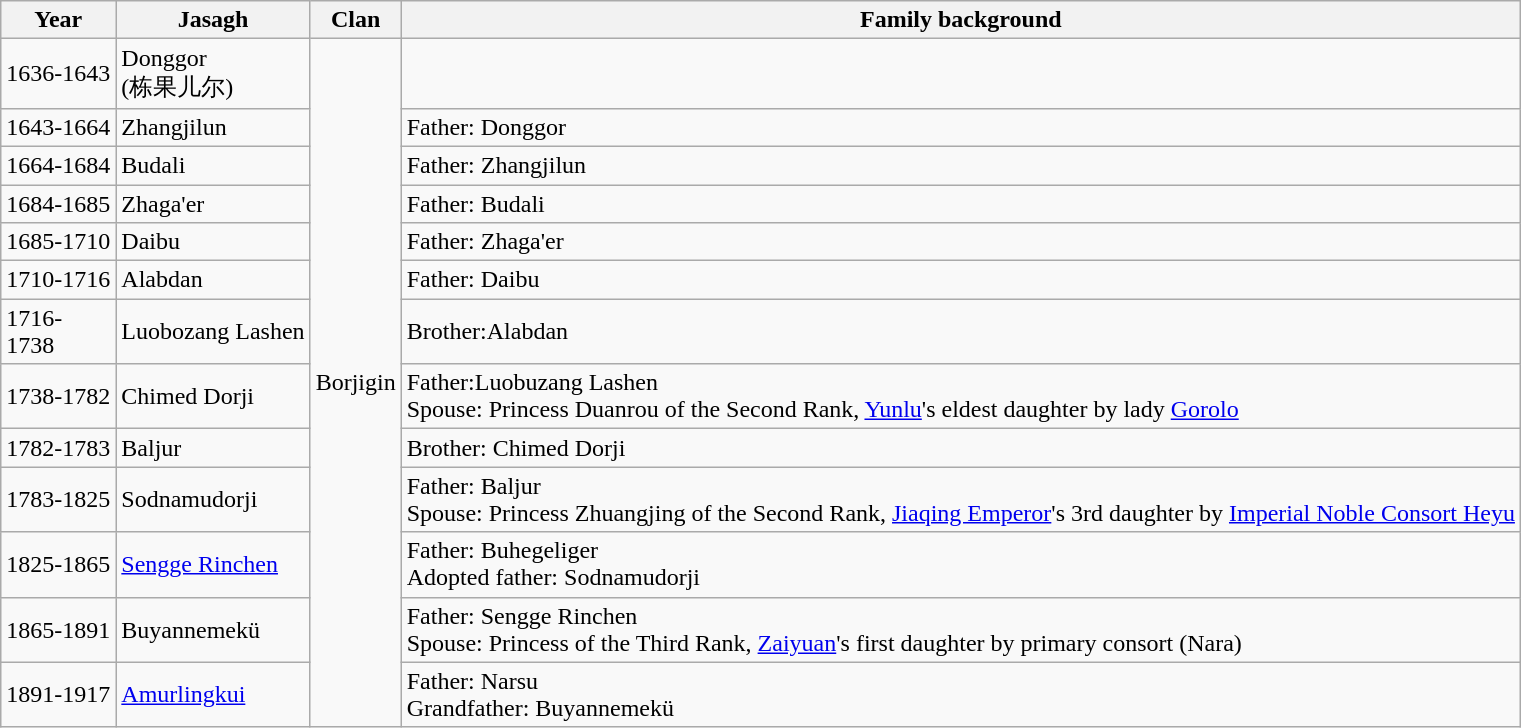<table class="wikitable">
<tr>
<th>Year</th>
<th>Jasagh</th>
<th>Clan</th>
<th>Family background</th>
</tr>
<tr>
<td>1636-1643</td>
<td>Donggor<br>(栋果儿尔)</td>
<td rowspan="13">Borjigin</td>
<td></td>
</tr>
<tr>
<td>1643-1664</td>
<td>Zhangjilun</td>
<td>Father: Donggor</td>
</tr>
<tr>
<td>1664-1684</td>
<td>Budali</td>
<td>Father: Zhangjilun</td>
</tr>
<tr>
<td>1684-1685</td>
<td>Zhaga'er</td>
<td>Father: Budali</td>
</tr>
<tr>
<td>1685-1710</td>
<td>Daibu</td>
<td>Father: Zhaga'er</td>
</tr>
<tr>
<td>1710-1716</td>
<td>Alabdan</td>
<td>Father: Daibu</td>
</tr>
<tr>
<td>1716-<br>1738</td>
<td>Luobozang Lashen</td>
<td>Brother:Alabdan</td>
</tr>
<tr>
<td>1738-1782</td>
<td>Chimed Dorji</td>
<td>Father:Luobuzang Lashen<br>Spouse: Princess Duanrou of the Second Rank, <a href='#'>Yunlu</a>'s eldest daughter by lady <a href='#'>Gorolo</a></td>
</tr>
<tr>
<td>1782-1783</td>
<td>Baljur</td>
<td>Brother: Chimed Dorji</td>
</tr>
<tr>
<td>1783-1825</td>
<td>Sodnamudorji</td>
<td>Father: Baljur<br>Spouse: Princess Zhuangjing of the Second Rank, <a href='#'>Jiaqing Emperor</a>'s 3rd daughter by <a href='#'>Imperial Noble Consort Heyu</a></td>
</tr>
<tr>
<td>1825-1865</td>
<td><a href='#'>Sengge Rinchen</a></td>
<td>Father: Buhegeliger<br>Adopted father: Sodnamudorji</td>
</tr>
<tr>
<td>1865-1891</td>
<td>Buyannemekü</td>
<td>Father: Sengge Rinchen<br>Spouse: Princess of the Third Rank, <a href='#'>Zaiyuan</a>'s first daughter by primary consort (Nara)</td>
</tr>
<tr>
<td>1891-1917</td>
<td><a href='#'>Amurlingkui</a></td>
<td>Father: Narsu<br>Grandfather: Buyannemekü</td>
</tr>
</table>
